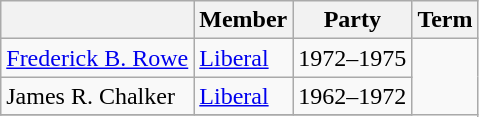<table class="wikitable">
<tr>
<th> </th>
<th>Member</th>
<th>Party</th>
<th>Term</th>
</tr>
<tr>
<td><a href='#'>Frederick B. Rowe</a></td>
<td><a href='#'>Liberal</a></td>
<td>1972–1975</td>
</tr>
<tr>
<td>James R. Chalker</td>
<td><a href='#'>Liberal</a></td>
<td>1962–1972</td>
</tr>
<tr>
</tr>
</table>
